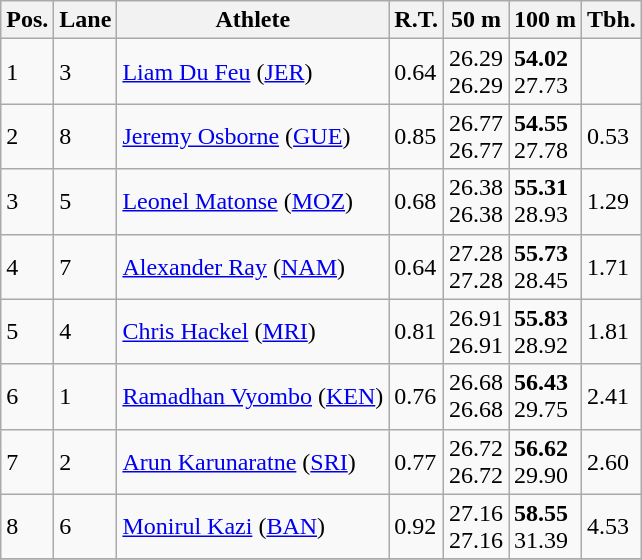<table class="wikitable">
<tr>
<th>Pos.</th>
<th>Lane</th>
<th>Athlete</th>
<th>R.T.</th>
<th>50 m</th>
<th>100 m</th>
<th>Tbh.</th>
</tr>
<tr>
<td>1</td>
<td>3</td>
<td> <a href='#'>Liam Du Feu</a> (<a href='#'>JER</a>)</td>
<td>0.64</td>
<td>26.29<br>26.29</td>
<td><strong>54.02</strong><br>27.73</td>
<td> </td>
</tr>
<tr>
<td>2</td>
<td>8</td>
<td> <a href='#'>Jeremy Osborne</a> (<a href='#'>GUE</a>)</td>
<td>0.85</td>
<td>26.77<br>26.77</td>
<td><strong>54.55</strong><br>27.78</td>
<td>0.53</td>
</tr>
<tr>
<td>3</td>
<td>5</td>
<td> <a href='#'>Leonel Matonse</a> (<a href='#'>MOZ</a>)</td>
<td>0.68</td>
<td>26.38<br>26.38</td>
<td><strong>55.31</strong><br>28.93</td>
<td>1.29</td>
</tr>
<tr>
<td>4</td>
<td>7</td>
<td> <a href='#'>Alexander Ray</a> (<a href='#'>NAM</a>)</td>
<td>0.64</td>
<td>27.28<br>27.28</td>
<td><strong>55.73</strong><br>28.45</td>
<td>1.71</td>
</tr>
<tr>
<td>5</td>
<td>4</td>
<td> <a href='#'>Chris Hackel</a> (<a href='#'>MRI</a>)</td>
<td>0.81</td>
<td>26.91<br>26.91</td>
<td><strong>55.83</strong><br>28.92</td>
<td>1.81</td>
</tr>
<tr>
<td>6</td>
<td>1</td>
<td> <a href='#'>Ramadhan Vyombo</a> (<a href='#'>KEN</a>)</td>
<td>0.76</td>
<td>26.68<br>26.68</td>
<td><strong>56.43</strong><br>29.75</td>
<td>2.41</td>
</tr>
<tr>
<td>7</td>
<td>2</td>
<td> <a href='#'>Arun Karunaratne</a> (<a href='#'>SRI</a>)</td>
<td>0.77</td>
<td>26.72<br>26.72</td>
<td><strong>56.62</strong><br>29.90</td>
<td>2.60</td>
</tr>
<tr>
<td>8</td>
<td>6</td>
<td> <a href='#'>Monirul Kazi</a> (<a href='#'>BAN</a>)</td>
<td>0.92</td>
<td>27.16<br>27.16</td>
<td><strong>58.55</strong><br>31.39</td>
<td>4.53</td>
</tr>
<tr>
</tr>
</table>
